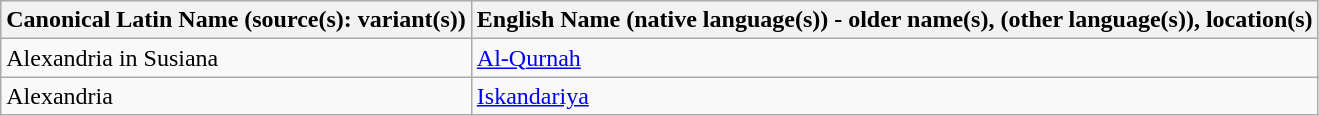<table class="wikitable">
<tr>
<th>Canonical Latin Name (source(s): variant(s))</th>
<th>English Name (native language(s)) - older name(s), (other language(s)), location(s)</th>
</tr>
<tr>
<td>Alexandria in Susiana</td>
<td><a href='#'>Al-Qurnah</a></td>
</tr>
<tr>
<td>Alexandria</td>
<td><a href='#'>Iskandariya</a></td>
</tr>
</table>
